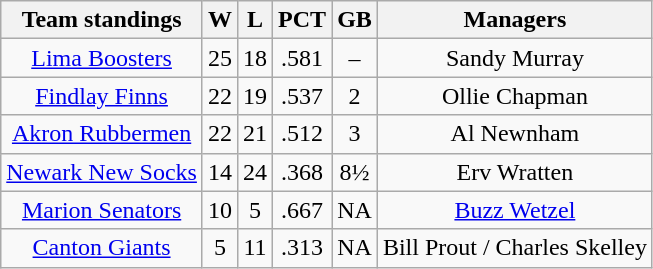<table class="wikitable" style="text-align:center">
<tr>
<th>Team standings</th>
<th>W</th>
<th>L</th>
<th>PCT</th>
<th>GB</th>
<th>Managers</th>
</tr>
<tr>
<td><a href='#'>Lima Boosters</a></td>
<td>25</td>
<td>18</td>
<td>.581</td>
<td>–</td>
<td>Sandy Murray</td>
</tr>
<tr>
<td><a href='#'>Findlay Finns</a></td>
<td>22</td>
<td>19</td>
<td>.537</td>
<td>2</td>
<td>Ollie Chapman</td>
</tr>
<tr>
<td><a href='#'>Akron Rubbermen</a></td>
<td>22</td>
<td>21</td>
<td>.512</td>
<td>3</td>
<td>Al Newnham</td>
</tr>
<tr>
<td><a href='#'>Newark New Socks</a></td>
<td>14</td>
<td>24</td>
<td>.368</td>
<td>8½</td>
<td>Erv Wratten</td>
</tr>
<tr>
<td><a href='#'>Marion Senators</a></td>
<td>10</td>
<td>5</td>
<td>.667</td>
<td>NA</td>
<td><a href='#'>Buzz Wetzel</a></td>
</tr>
<tr>
<td><a href='#'>Canton Giants</a></td>
<td>5</td>
<td>11</td>
<td>.313</td>
<td>NA</td>
<td>Bill Prout / Charles Skelley</td>
</tr>
</table>
